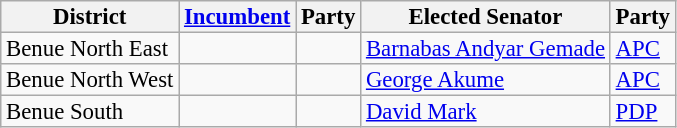<table class="sortable wikitable" style="font-size:95%;line-height:14px;">
<tr>
<th class="unsortable">District</th>
<th class="unsortable"><a href='#'>Incumbent</a></th>
<th>Party</th>
<th class="unsortable">Elected Senator</th>
<th>Party</th>
</tr>
<tr>
<td>Benue North East</td>
<td></td>
<td></td>
<td><a href='#'>Barnabas Andyar Gemade</a></td>
<td><a href='#'>APC</a></td>
</tr>
<tr>
<td>Benue North West</td>
<td></td>
<td></td>
<td><a href='#'>George Akume</a></td>
<td><a href='#'>APC</a></td>
</tr>
<tr>
<td>Benue South</td>
<td></td>
<td></td>
<td><a href='#'>David Mark</a></td>
<td><a href='#'>PDP</a></td>
</tr>
</table>
